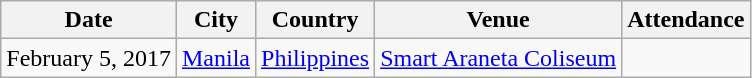<table class="wikitable" style="text-align:center;">
<tr>
<th>Date</th>
<th>City</th>
<th>Country</th>
<th>Venue</th>
<th>Attendance</th>
</tr>
<tr>
<td>February 5, 2017</td>
<td><a href='#'>Manila</a></td>
<td><a href='#'>Philippines</a></td>
<td><a href='#'>Smart Araneta Coliseum</a></td>
<td></td>
</tr>
</table>
